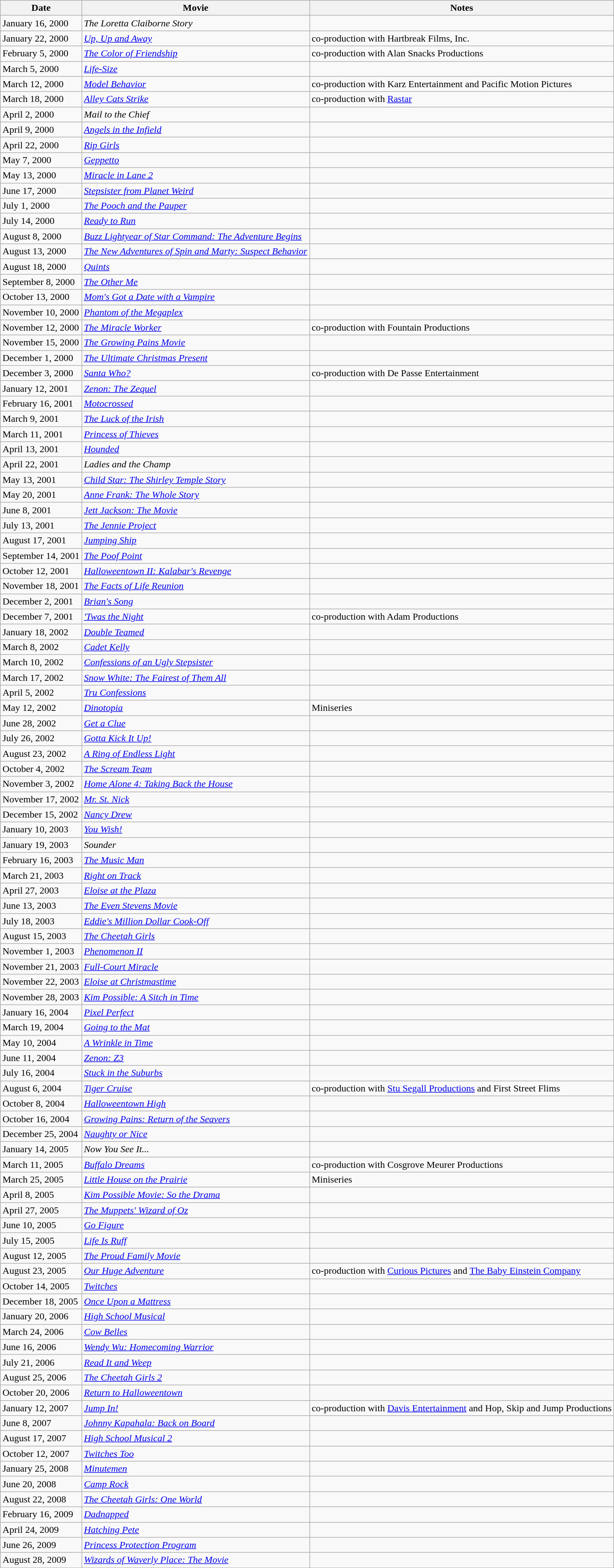<table class="wikitable">
<tr>
<th>Date</th>
<th>Movie</th>
<th>Notes</th>
</tr>
<tr>
<td>January 16, 2000</td>
<td><em>The Loretta Claiborne Story</em></td>
<td></td>
</tr>
<tr>
<td>January 22, 2000</td>
<td><em><a href='#'>Up, Up and Away</a></em></td>
<td>co-production with Hartbreak Films, Inc.</td>
</tr>
<tr>
<td>February 5, 2000</td>
<td><em><a href='#'>The Color of Friendship</a></em></td>
<td>co-production with Alan Snacks Productions</td>
</tr>
<tr>
<td>March 5, 2000</td>
<td><em><a href='#'>Life-Size</a></em></td>
<td></td>
</tr>
<tr>
<td>March 12, 2000</td>
<td><em><a href='#'>Model Behavior</a></em></td>
<td>co-production with Karz Entertainment and Pacific Motion Pictures</td>
</tr>
<tr>
<td>March 18, 2000</td>
<td><em><a href='#'>Alley Cats Strike</a></em></td>
<td>co-production with <a href='#'>Rastar</a></td>
</tr>
<tr>
<td>April 2, 2000</td>
<td><em>Mail to the Chief</em></td>
<td></td>
</tr>
<tr>
<td>April 9, 2000</td>
<td><em><a href='#'>Angels in the Infield</a></em></td>
<td></td>
</tr>
<tr>
<td>April 22, 2000</td>
<td><em><a href='#'>Rip Girls</a></em></td>
<td></td>
</tr>
<tr>
<td>May 7, 2000</td>
<td><em><a href='#'>Geppetto</a></em></td>
<td></td>
</tr>
<tr>
<td>May 13, 2000</td>
<td><em><a href='#'>Miracle in Lane 2</a></em></td>
<td></td>
</tr>
<tr>
<td>June 17, 2000</td>
<td><em><a href='#'>Stepsister from Planet Weird</a></em></td>
<td></td>
</tr>
<tr>
<td>July 1, 2000</td>
<td><em><a href='#'>The Pooch and the Pauper</a></em></td>
<td></td>
</tr>
<tr>
<td>July 14, 2000</td>
<td><em><a href='#'>Ready to Run</a></em></td>
<td></td>
</tr>
<tr>
<td>August 8, 2000</td>
<td><em><a href='#'>Buzz Lightyear of Star Command: The Adventure Begins</a></em></td>
<td></td>
</tr>
<tr>
<td>August 13, 2000</td>
<td><em><a href='#'>The New Adventures of Spin and Marty: Suspect Behavior</a></em></td>
<td></td>
</tr>
<tr>
<td>August 18, 2000</td>
<td><em><a href='#'>Quints</a></em></td>
<td></td>
</tr>
<tr>
<td>September 8, 2000</td>
<td><em><a href='#'>The Other Me</a></em></td>
<td></td>
</tr>
<tr>
<td>October 13, 2000</td>
<td><em><a href='#'>Mom's Got a Date with a Vampire</a></em></td>
<td></td>
</tr>
<tr>
<td>November 10, 2000</td>
<td><em><a href='#'>Phantom of the Megaplex</a></em></td>
<td></td>
</tr>
<tr>
<td>November 12, 2000</td>
<td><em><a href='#'>The Miracle Worker</a></em></td>
<td>co-production with Fountain Productions</td>
</tr>
<tr>
<td>November 15, 2000</td>
<td><em><a href='#'>The Growing Pains Movie</a></em></td>
<td></td>
</tr>
<tr>
<td>December 1, 2000</td>
<td><em><a href='#'>The Ultimate Christmas Present</a></em></td>
<td></td>
</tr>
<tr>
<td>December 3, 2000</td>
<td><em><a href='#'>Santa Who?</a></em></td>
<td>co-production with De Passe Entertainment</td>
</tr>
<tr>
<td>January 12, 2001</td>
<td><em><a href='#'>Zenon: The Zequel</a></em></td>
<td></td>
</tr>
<tr>
<td>February 16, 2001</td>
<td><em><a href='#'>Motocrossed</a></em></td>
<td></td>
</tr>
<tr>
<td>March 9, 2001</td>
<td><em><a href='#'>The Luck of the Irish</a></em></td>
<td></td>
</tr>
<tr>
<td>March 11, 2001</td>
<td><em><a href='#'>Princess of Thieves</a></em></td>
<td></td>
</tr>
<tr>
<td>April 13, 2001</td>
<td><em><a href='#'>Hounded</a></em></td>
<td></td>
</tr>
<tr>
<td>April 22, 2001</td>
<td><em>Ladies and the Champ</em></td>
<td></td>
</tr>
<tr>
<td>May 13, 2001</td>
<td><em><a href='#'>Child Star: The Shirley Temple Story</a></em></td>
<td></td>
</tr>
<tr>
<td>May 20, 2001</td>
<td><em><a href='#'>Anne Frank: The Whole Story</a></em></td>
<td></td>
</tr>
<tr>
<td>June 8, 2001</td>
<td><em><a href='#'>Jett Jackson: The Movie</a></em></td>
<td></td>
</tr>
<tr>
<td>July 13, 2001</td>
<td><em><a href='#'>The Jennie Project</a></em></td>
<td></td>
</tr>
<tr>
<td>August 17, 2001</td>
<td><em><a href='#'>Jumping Ship</a></em></td>
<td></td>
</tr>
<tr>
<td>September 14, 2001</td>
<td><em><a href='#'>The Poof Point</a></em></td>
<td></td>
</tr>
<tr>
<td>October 12, 2001</td>
<td><em><a href='#'>Halloweentown II: Kalabar's Revenge</a></em></td>
<td></td>
</tr>
<tr>
<td>November 18, 2001</td>
<td><em><a href='#'>The Facts of Life Reunion</a></em></td>
<td></td>
</tr>
<tr>
<td>December 2, 2001</td>
<td><em><a href='#'>Brian's Song</a></em></td>
<td></td>
</tr>
<tr>
<td>December 7, 2001</td>
<td><em><a href='#'>'Twas the Night</a></em></td>
<td>co-production with Adam Productions</td>
</tr>
<tr>
<td>January 18, 2002</td>
<td><em><a href='#'>Double Teamed</a></em></td>
<td></td>
</tr>
<tr>
<td>March 8, 2002</td>
<td><em><a href='#'>Cadet Kelly</a></em></td>
<td></td>
</tr>
<tr>
<td>March 10, 2002</td>
<td><em><a href='#'>Confessions of an Ugly Stepsister</a></em></td>
<td></td>
</tr>
<tr>
<td>March 17, 2002</td>
<td><em><a href='#'>Snow White: The Fairest of Them All</a></em></td>
<td></td>
</tr>
<tr>
<td>April 5, 2002</td>
<td><em><a href='#'>Tru Confessions</a></em></td>
<td></td>
</tr>
<tr>
<td>May 12, 2002</td>
<td><em><a href='#'>Dinotopia</a></em></td>
<td>Miniseries</td>
</tr>
<tr>
<td>June 28, 2002</td>
<td><em><a href='#'>Get a Clue</a></em></td>
<td></td>
</tr>
<tr>
<td>July 26, 2002</td>
<td><em><a href='#'>Gotta Kick It Up!</a></em></td>
<td></td>
</tr>
<tr>
<td>August 23, 2002</td>
<td><em><a href='#'>A Ring of Endless Light</a></em></td>
<td></td>
</tr>
<tr>
<td>October 4, 2002</td>
<td><em><a href='#'>The Scream Team</a></em></td>
<td></td>
</tr>
<tr>
<td>November 3, 2002</td>
<td><em><a href='#'>Home Alone 4: Taking Back the House</a></em></td>
<td></td>
</tr>
<tr>
<td>November 17, 2002</td>
<td><em><a href='#'>Mr. St. Nick</a></em></td>
<td></td>
</tr>
<tr>
<td>December 15, 2002</td>
<td><em><a href='#'>Nancy Drew</a></em></td>
<td></td>
</tr>
<tr>
<td>January 10, 2003</td>
<td><em><a href='#'>You Wish!</a></em></td>
<td></td>
</tr>
<tr>
<td>January 19, 2003</td>
<td><em>Sounder</em></td>
<td></td>
</tr>
<tr>
<td>February 16, 2003</td>
<td><em><a href='#'>The Music Man</a></em></td>
<td></td>
</tr>
<tr>
<td>March 21, 2003</td>
<td><em><a href='#'>Right on Track</a></em></td>
<td></td>
</tr>
<tr>
<td>April 27, 2003</td>
<td><em><a href='#'>Eloise at the Plaza</a></em></td>
<td></td>
</tr>
<tr>
<td>June 13, 2003</td>
<td><em><a href='#'>The Even Stevens Movie</a></em></td>
<td></td>
</tr>
<tr>
<td>July 18, 2003</td>
<td><em><a href='#'>Eddie's Million Dollar Cook-Off</a></em></td>
<td></td>
</tr>
<tr>
<td>August 15, 2003</td>
<td><em><a href='#'>The Cheetah Girls</a></em></td>
<td></td>
</tr>
<tr>
<td>November 1, 2003</td>
<td><em><a href='#'>Phenomenon II</a></em></td>
<td></td>
</tr>
<tr>
<td>November 21, 2003</td>
<td><em><a href='#'>Full-Court Miracle</a></em></td>
<td></td>
</tr>
<tr>
<td>November 22, 2003</td>
<td><em><a href='#'>Eloise at Christmastime</a></em></td>
<td></td>
</tr>
<tr>
<td>November 28, 2003</td>
<td><em><a href='#'>Kim Possible: A Sitch in Time</a></em></td>
<td></td>
</tr>
<tr>
<td>January 16, 2004</td>
<td><em><a href='#'>Pixel Perfect</a></em></td>
<td></td>
</tr>
<tr>
<td>March 19, 2004</td>
<td><em><a href='#'>Going to the Mat</a></em></td>
<td></td>
</tr>
<tr>
<td>May 10, 2004</td>
<td><em><a href='#'>A Wrinkle in Time</a></em></td>
<td></td>
</tr>
<tr>
<td>June 11, 2004</td>
<td><em><a href='#'>Zenon: Z3</a></em></td>
<td></td>
</tr>
<tr>
<td>July 16, 2004</td>
<td><em><a href='#'>Stuck in the Suburbs</a></em></td>
<td></td>
</tr>
<tr>
<td>August 6, 2004</td>
<td><em><a href='#'>Tiger Cruise</a></em></td>
<td>co-production with <a href='#'>Stu Segall Productions</a> and First Street Flims</td>
</tr>
<tr>
<td>October 8, 2004</td>
<td><em><a href='#'>Halloweentown High</a></em></td>
<td></td>
</tr>
<tr>
<td>October 16, 2004</td>
<td><em><a href='#'>Growing Pains: Return of the Seavers</a></em></td>
<td></td>
</tr>
<tr>
<td>December 25, 2004</td>
<td><em><a href='#'>Naughty or Nice</a></em></td>
<td></td>
</tr>
<tr>
<td>January 14, 2005</td>
<td><em>Now You See It...</em></td>
<td></td>
</tr>
<tr>
<td>March 11, 2005</td>
<td><em><a href='#'>Buffalo Dreams</a></em></td>
<td>co-production with Cosgrove Meurer Productions</td>
</tr>
<tr>
<td>March 25, 2005</td>
<td><em><a href='#'>Little House on the Prairie</a></em></td>
<td>Miniseries</td>
</tr>
<tr>
<td>April 8, 2005</td>
<td><em><a href='#'>Kim Possible Movie: So the Drama</a></em></td>
<td></td>
</tr>
<tr>
<td>April 27, 2005</td>
<td><em><a href='#'>The Muppets' Wizard of Oz</a></em></td>
<td></td>
</tr>
<tr>
<td>June 10, 2005</td>
<td><em><a href='#'>Go Figure</a></em></td>
<td></td>
</tr>
<tr>
<td>July 15, 2005</td>
<td><em><a href='#'>Life Is Ruff</a></em></td>
<td></td>
</tr>
<tr>
<td>August 12, 2005</td>
<td><em><a href='#'>The Proud Family Movie</a></em></td>
<td></td>
</tr>
<tr>
<td>August 23, 2005</td>
<td><em><a href='#'>Our Huge Adventure</a></em></td>
<td>co-production with <a href='#'>Curious Pictures</a> and <a href='#'>The Baby Einstein Company</a></td>
</tr>
<tr>
<td>October 14, 2005</td>
<td><em><a href='#'>Twitches</a></em></td>
<td></td>
</tr>
<tr>
<td>December 18, 2005</td>
<td><em><a href='#'>Once Upon a Mattress</a></em></td>
<td></td>
</tr>
<tr>
<td>January 20, 2006</td>
<td><em><a href='#'>High School Musical</a></em></td>
<td></td>
</tr>
<tr>
<td>March 24, 2006</td>
<td><em><a href='#'>Cow Belles</a></em></td>
<td></td>
</tr>
<tr>
<td>June 16, 2006</td>
<td><em><a href='#'>Wendy Wu: Homecoming Warrior</a></em></td>
<td></td>
</tr>
<tr>
<td>July 21, 2006</td>
<td><em><a href='#'>Read It and Weep</a></em></td>
<td></td>
</tr>
<tr>
<td>August 25, 2006</td>
<td><em><a href='#'>The Cheetah Girls 2</a></em></td>
<td></td>
</tr>
<tr>
<td>October 20, 2006</td>
<td><em><a href='#'>Return to Halloweentown</a></em></td>
<td></td>
</tr>
<tr>
<td>January 12, 2007</td>
<td><em><a href='#'>Jump In!</a></em></td>
<td>co-production with <a href='#'>Davis Entertainment</a> and Hop, Skip and Jump Productions</td>
</tr>
<tr>
<td>June 8, 2007</td>
<td><em><a href='#'>Johnny Kapahala: Back on Board</a></em></td>
<td></td>
</tr>
<tr>
<td>August 17, 2007</td>
<td><em><a href='#'>High School Musical 2</a></em></td>
<td></td>
</tr>
<tr>
<td>October 12, 2007</td>
<td><em><a href='#'>Twitches Too</a></em></td>
<td></td>
</tr>
<tr>
<td>January 25, 2008</td>
<td><em><a href='#'>Minutemen</a></em></td>
<td></td>
</tr>
<tr>
<td>June 20, 2008</td>
<td><em><a href='#'>Camp Rock</a></em></td>
<td></td>
</tr>
<tr>
<td>August 22, 2008</td>
<td><em><a href='#'>The Cheetah Girls: One World</a></em></td>
<td></td>
</tr>
<tr>
<td>February 16, 2009</td>
<td><em><a href='#'>Dadnapped</a></em></td>
<td></td>
</tr>
<tr>
<td>April 24, 2009</td>
<td><em><a href='#'>Hatching Pete</a></em></td>
<td></td>
</tr>
<tr>
<td>June 26, 2009</td>
<td><em><a href='#'>Princess Protection Program</a></em></td>
<td></td>
</tr>
<tr>
<td>August 28, 2009</td>
<td><em><a href='#'>Wizards of Waverly Place: The Movie</a></em></td>
<td></td>
</tr>
</table>
